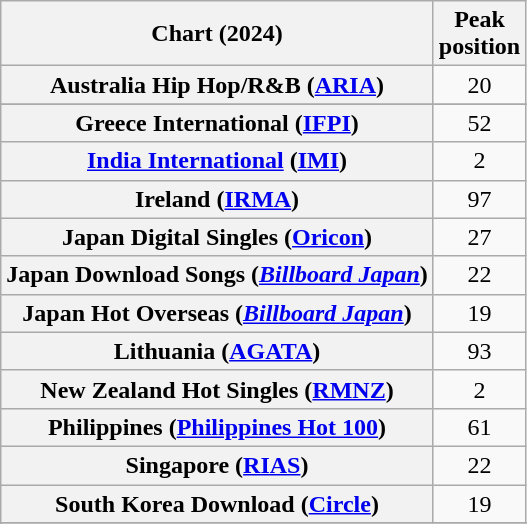<table class="wikitable sortable plainrowheaders" style="text-align:center">
<tr>
<th scope="col">Chart (2024)</th>
<th scope="col">Peak<br>position</th>
</tr>
<tr>
<th scope="row">Australia Hip Hop/R&B (<a href='#'>ARIA</a>)</th>
<td>20</td>
</tr>
<tr>
</tr>
<tr>
</tr>
<tr>
<th scope="row">Greece International (<a href='#'>IFPI</a>)</th>
<td>52</td>
</tr>
<tr>
<th scope="row"><a href='#'>India International</a> (<a href='#'>IMI</a>)</th>
<td>2</td>
</tr>
<tr>
<th scope="row">Ireland (<a href='#'>IRMA</a>)</th>
<td>97</td>
</tr>
<tr>
<th scope="row">Japan Digital Singles (<a href='#'>Oricon</a>)</th>
<td>27</td>
</tr>
<tr>
<th scope="row">Japan Download Songs (<em><a href='#'>Billboard Japan</a></em>)</th>
<td>22</td>
</tr>
<tr>
<th scope="row">Japan Hot Overseas (<em><a href='#'>Billboard Japan</a></em>)</th>
<td>19</td>
</tr>
<tr>
<th scope="row">Lithuania (<a href='#'>AGATA</a>)</th>
<td>93</td>
</tr>
<tr>
<th scope="row">New Zealand Hot Singles (<a href='#'>RMNZ</a>)</th>
<td>2</td>
</tr>
<tr>
<th scope="row">Philippines (<a href='#'>Philippines Hot 100</a>)</th>
<td>61</td>
</tr>
<tr>
<th scope="row">Singapore (<a href='#'>RIAS</a>)</th>
<td>22</td>
</tr>
<tr>
<th scope="row">South Korea Download (<a href='#'>Circle</a>)</th>
<td>19</td>
</tr>
<tr>
</tr>
<tr>
</tr>
<tr>
</tr>
<tr>
</tr>
</table>
